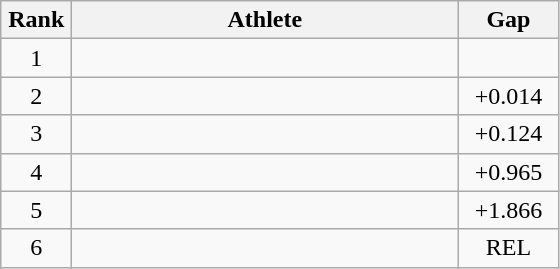<table class=wikitable style="text-align:center">
<tr>
<th width=40>Rank</th>
<th width=250>Athlete</th>
<th width=60>Gap</th>
</tr>
<tr>
<td>1</td>
<td align=left></td>
<td></td>
</tr>
<tr>
<td>2</td>
<td align=left></td>
<td>+0.014</td>
</tr>
<tr>
<td>3</td>
<td align=left></td>
<td>+0.124</td>
</tr>
<tr>
<td>4</td>
<td align=left></td>
<td>+0.965</td>
</tr>
<tr>
<td>5</td>
<td align=left></td>
<td>+1.866</td>
</tr>
<tr>
<td>6</td>
<td align=left></td>
<td>REL</td>
</tr>
</table>
